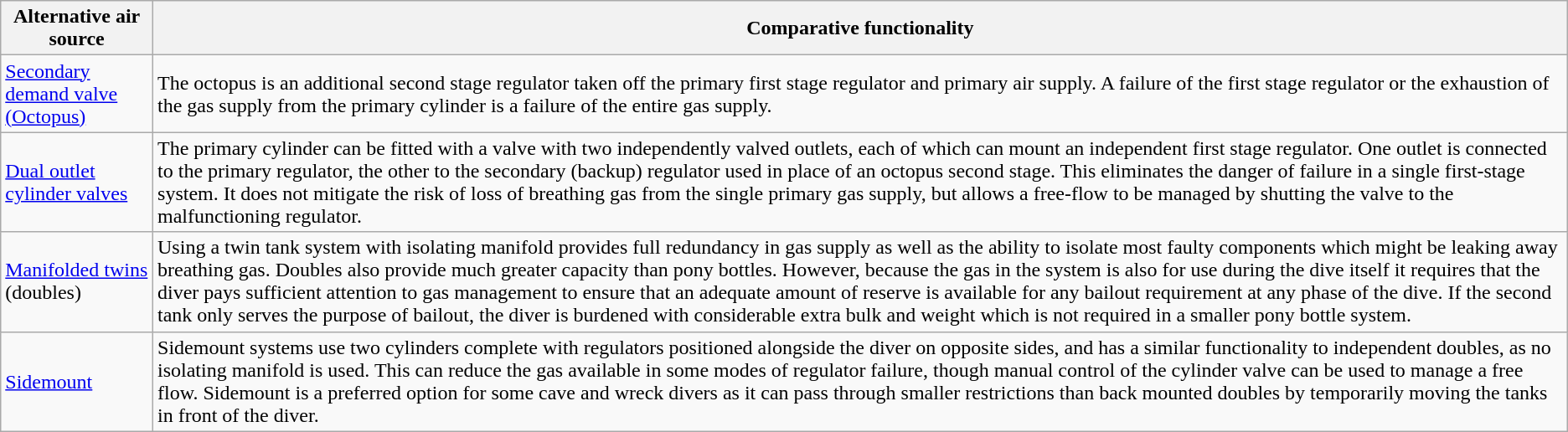<table class="wikitable">
<tr>
<th scope="col">Alternative air source</th>
<th scope="col">Comparative functionality</th>
</tr>
<tr>
<td><a href='#'>Secondary demand valve (Octopus)</a></td>
<td>The octopus is an additional second stage regulator taken off the primary first stage regulator and primary air supply. A failure of the first stage regulator or the exhaustion of the gas supply from the primary cylinder is a failure of the entire gas supply.</td>
</tr>
<tr>
<td><a href='#'>Dual outlet cylinder valves</a></td>
<td>The primary cylinder can be fitted with a valve with two independently valved outlets, each of which can mount an independent first stage regulator. One outlet is connected to the primary regulator, the other to the secondary (backup) regulator used in place of an octopus second stage. This eliminates the danger of failure in a single first-stage system. It does not mitigate the risk of loss of breathing gas from the single primary gas supply, but allows a free-flow to be managed by shutting the valve to the malfunctioning regulator.</td>
</tr>
<tr>
<td><a href='#'>Manifolded twins</a> (doubles)</td>
<td>Using a twin tank system with isolating manifold provides full redundancy in gas supply as well as the ability to isolate most faulty components which might be leaking away breathing gas. Doubles also provide much greater capacity than pony bottles. However, because the gas in the system is also for use during the dive itself it requires that the diver pays sufficient attention to gas management to ensure that an adequate amount of reserve is available for any bailout requirement at any phase of the dive. If the second tank only serves the purpose of bailout, the diver is burdened with considerable extra bulk and weight which is not required in a smaller pony bottle system.</td>
</tr>
<tr>
<td><a href='#'>Sidemount</a></td>
<td>Sidemount systems use two cylinders complete with regulators positioned alongside the diver on opposite sides, and has a similar functionality to independent doubles, as no isolating manifold is used. This can reduce the gas available in some modes of regulator failure, though manual control of the cylinder valve can be used to manage a free flow. Sidemount is a preferred option for some cave and wreck divers as it can pass through smaller restrictions than back mounted doubles by temporarily moving the tanks in front of the diver.</td>
</tr>
</table>
